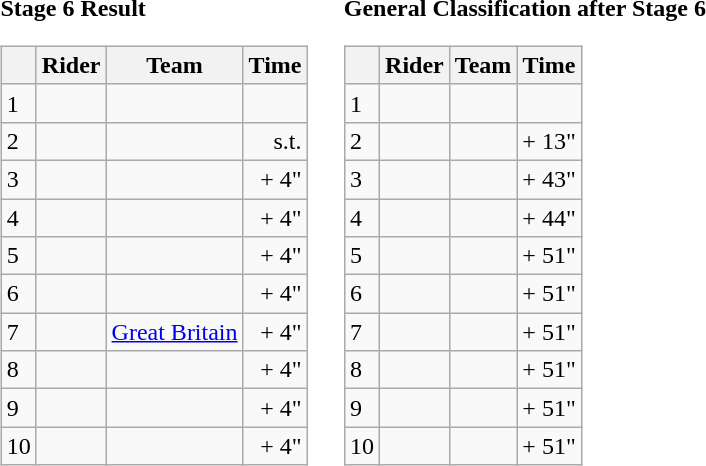<table>
<tr>
<td><strong>Stage 6 Result</strong><br><table class="wikitable">
<tr>
<th></th>
<th>Rider</th>
<th>Team</th>
<th>Time</th>
</tr>
<tr>
<td>1</td>
<td></td>
<td></td>
<td align="right"></td>
</tr>
<tr>
<td>2</td>
<td> </td>
<td></td>
<td align="right">s.t.</td>
</tr>
<tr>
<td>3</td>
<td> </td>
<td></td>
<td align="right">+ 4"</td>
</tr>
<tr>
<td>4</td>
<td></td>
<td></td>
<td align="right">+ 4"</td>
</tr>
<tr>
<td>5</td>
<td></td>
<td></td>
<td align="right">+ 4"</td>
</tr>
<tr>
<td>6</td>
<td></td>
<td></td>
<td align="right">+ 4"</td>
</tr>
<tr>
<td>7</td>
<td></td>
<td><a href='#'>Great Britain</a></td>
<td align="right">+ 4"</td>
</tr>
<tr>
<td>8</td>
<td></td>
<td></td>
<td align="right">+ 4"</td>
</tr>
<tr>
<td>9</td>
<td></td>
<td></td>
<td align="right">+ 4"</td>
</tr>
<tr>
<td>10</td>
<td></td>
<td></td>
<td align="right">+ 4"</td>
</tr>
</table>
</td>
<td></td>
<td><strong>General Classification after Stage 6</strong><br><table class="wikitable">
<tr>
<th></th>
<th>Rider</th>
<th>Team</th>
<th>Time</th>
</tr>
<tr>
<td>1</td>
<td> </td>
<td></td>
<td align="right"></td>
</tr>
<tr>
<td>2</td>
<td></td>
<td></td>
<td align="right">+ 13"</td>
</tr>
<tr>
<td>3</td>
<td></td>
<td></td>
<td align="right">+ 43"</td>
</tr>
<tr>
<td>4</td>
<td> </td>
<td></td>
<td align="right">+ 44"</td>
</tr>
<tr>
<td>5</td>
<td></td>
<td></td>
<td align="right">+ 51"</td>
</tr>
<tr>
<td>6</td>
<td></td>
<td></td>
<td align="right">+ 51"</td>
</tr>
<tr>
<td>7</td>
<td></td>
<td></td>
<td align="right">+ 51"</td>
</tr>
<tr>
<td>8</td>
<td></td>
<td></td>
<td align="right">+ 51"</td>
</tr>
<tr>
<td>9</td>
<td></td>
<td></td>
<td align="right">+ 51"</td>
</tr>
<tr>
<td>10</td>
<td></td>
<td></td>
<td align="right">+ 51"</td>
</tr>
</table>
</td>
</tr>
</table>
